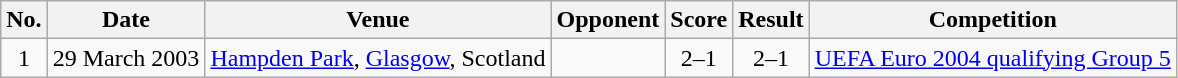<table class="wikitable sortable">
<tr>
<th scope="col">No.</th>
<th scope="col">Date</th>
<th scope="col">Venue</th>
<th scope="col">Opponent</th>
<th scope="col">Score</th>
<th scope="col">Result</th>
<th scope="col">Competition</th>
</tr>
<tr>
<td style="text-align:center">1</td>
<td>29 March 2003</td>
<td><a href='#'>Hampden Park</a>, <a href='#'>Glasgow</a>, Scotland</td>
<td></td>
<td style="text-align:center">2–1</td>
<td style="text-align:center">2–1</td>
<td><a href='#'>UEFA Euro 2004 qualifying Group 5</a></td>
</tr>
</table>
